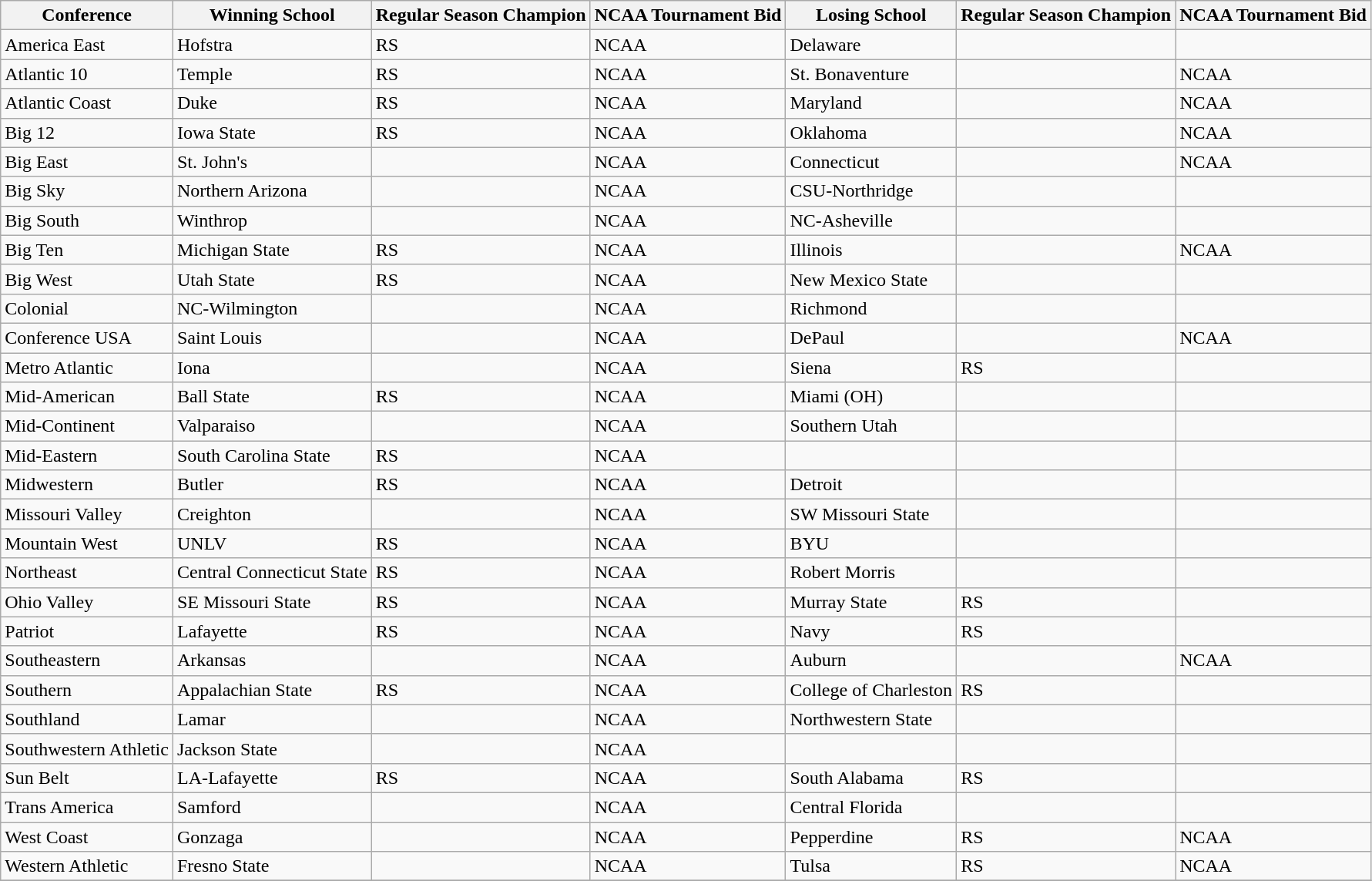<table class="wikitable">
<tr>
<th>Conference</th>
<th>Winning School</th>
<th>Regular Season Champion</th>
<th>NCAA Tournament Bid</th>
<th>Losing School</th>
<th>Regular Season Champion</th>
<th>NCAA Tournament Bid</th>
</tr>
<tr>
<td>America East</td>
<td>Hofstra</td>
<td>RS</td>
<td>NCAA</td>
<td>Delaware</td>
<td></td>
<td></td>
</tr>
<tr>
<td>Atlantic 10</td>
<td>Temple</td>
<td>RS</td>
<td>NCAA</td>
<td>St. Bonaventure</td>
<td></td>
<td>NCAA</td>
</tr>
<tr>
<td>Atlantic Coast</td>
<td>Duke</td>
<td>RS</td>
<td>NCAA</td>
<td>Maryland</td>
<td></td>
<td>NCAA</td>
</tr>
<tr>
<td>Big 12</td>
<td>Iowa State</td>
<td>RS</td>
<td>NCAA</td>
<td>Oklahoma</td>
<td></td>
<td>NCAA</td>
</tr>
<tr>
<td>Big East</td>
<td>St. John's</td>
<td></td>
<td>NCAA</td>
<td>Connecticut</td>
<td></td>
<td>NCAA</td>
</tr>
<tr>
<td>Big Sky</td>
<td>Northern Arizona</td>
<td></td>
<td>NCAA</td>
<td>CSU-Northridge</td>
<td></td>
<td></td>
</tr>
<tr>
<td>Big South</td>
<td>Winthrop</td>
<td></td>
<td>NCAA</td>
<td>NC-Asheville</td>
<td></td>
<td></td>
</tr>
<tr>
<td>Big Ten</td>
<td>Michigan State</td>
<td>RS</td>
<td>NCAA</td>
<td>Illinois</td>
<td></td>
<td>NCAA</td>
</tr>
<tr>
<td>Big West</td>
<td>Utah State</td>
<td>RS</td>
<td>NCAA</td>
<td>New Mexico State</td>
<td></td>
<td></td>
</tr>
<tr>
<td>Colonial</td>
<td>NC-Wilmington</td>
<td></td>
<td>NCAA</td>
<td>Richmond</td>
<td></td>
<td></td>
</tr>
<tr>
<td>Conference USA</td>
<td>Saint Louis</td>
<td></td>
<td>NCAA</td>
<td>DePaul</td>
<td></td>
<td>NCAA</td>
</tr>
<tr>
<td>Metro Atlantic</td>
<td>Iona</td>
<td></td>
<td>NCAA</td>
<td>Siena</td>
<td>RS</td>
<td></td>
</tr>
<tr>
<td>Mid-American</td>
<td>Ball State</td>
<td>RS</td>
<td>NCAA</td>
<td>Miami (OH)</td>
<td></td>
<td></td>
</tr>
<tr>
<td>Mid-Continent</td>
<td>Valparaiso</td>
<td></td>
<td>NCAA</td>
<td>Southern Utah</td>
<td></td>
<td></td>
</tr>
<tr>
<td>Mid-Eastern</td>
<td>South Carolina State</td>
<td>RS</td>
<td>NCAA</td>
<td></td>
<td></td>
<td></td>
</tr>
<tr>
<td>Midwestern</td>
<td>Butler</td>
<td>RS</td>
<td>NCAA</td>
<td>Detroit</td>
<td></td>
<td></td>
</tr>
<tr>
<td>Missouri Valley</td>
<td>Creighton</td>
<td></td>
<td>NCAA</td>
<td>SW Missouri State</td>
<td></td>
<td></td>
</tr>
<tr>
<td>Mountain West</td>
<td>UNLV</td>
<td>RS</td>
<td>NCAA</td>
<td>BYU</td>
<td></td>
<td></td>
</tr>
<tr>
<td>Northeast</td>
<td>Central Connecticut State</td>
<td>RS</td>
<td>NCAA</td>
<td>Robert Morris</td>
<td></td>
<td></td>
</tr>
<tr>
<td>Ohio Valley</td>
<td>SE Missouri State</td>
<td>RS</td>
<td>NCAA</td>
<td>Murray State</td>
<td>RS</td>
<td></td>
</tr>
<tr>
<td>Patriot</td>
<td>Lafayette</td>
<td>RS</td>
<td>NCAA</td>
<td>Navy</td>
<td>RS</td>
<td></td>
</tr>
<tr>
<td>Southeastern</td>
<td>Arkansas</td>
<td></td>
<td>NCAA</td>
<td>Auburn</td>
<td></td>
<td>NCAA</td>
</tr>
<tr>
<td>Southern</td>
<td>Appalachian State</td>
<td>RS</td>
<td>NCAA</td>
<td>College of Charleston</td>
<td>RS</td>
<td></td>
</tr>
<tr>
<td>Southland</td>
<td>Lamar</td>
<td></td>
<td>NCAA</td>
<td>Northwestern State</td>
<td></td>
<td></td>
</tr>
<tr>
<td>Southwestern Athletic</td>
<td>Jackson State</td>
<td></td>
<td>NCAA</td>
<td></td>
<td></td>
<td></td>
</tr>
<tr>
<td>Sun Belt</td>
<td>LA-Lafayette</td>
<td>RS</td>
<td>NCAA</td>
<td>South Alabama</td>
<td>RS</td>
<td></td>
</tr>
<tr>
<td>Trans America</td>
<td>Samford</td>
<td></td>
<td>NCAA</td>
<td>Central Florida</td>
<td></td>
<td></td>
</tr>
<tr>
<td>West Coast</td>
<td>Gonzaga</td>
<td></td>
<td>NCAA</td>
<td>Pepperdine</td>
<td>RS</td>
<td>NCAA</td>
</tr>
<tr>
<td>Western Athletic</td>
<td>Fresno State</td>
<td></td>
<td>NCAA</td>
<td>Tulsa</td>
<td>RS</td>
<td>NCAA</td>
</tr>
<tr>
</tr>
</table>
